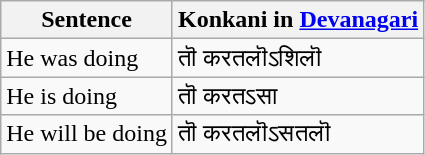<table class="wikitable">
<tr>
<th>Sentence</th>
<th>Konkani in <a href='#'>Devanagari</a></th>
</tr>
<tr>
<td>He was doing</td>
<td>तॊ करतलॊऽशिलॊ</td>
</tr>
<tr>
<td>He is doing</td>
<td>तॊ करतऽसा</td>
</tr>
<tr>
<td>He will be doing</td>
<td>तॊ करतलॊऽसतलॊ</td>
</tr>
</table>
